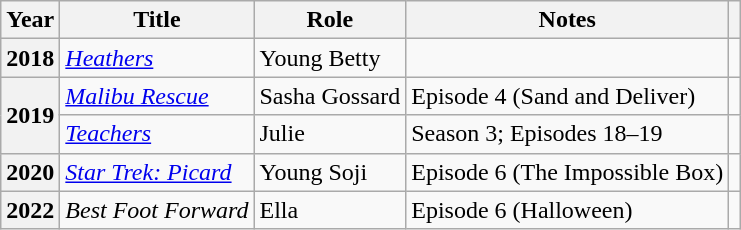<table class="wikitable plainrowheaders sortable">
<tr>
<th scope="col">Year</th>
<th scope="col">Title</th>
<th scope="col">Role</th>
<th scope="col">Notes</th>
<th scope="col" class="unsortable"></th>
</tr>
<tr>
<th scope="row">2018</th>
<td><em><a href='#'>Heathers</a></em></td>
<td>Young Betty</td>
<td></td>
<td style="text-align:center"></td>
</tr>
<tr>
<th scope="row" rowspan="2">2019</th>
<td><em><a href='#'>Malibu Rescue</a></em></td>
<td>Sasha Gossard</td>
<td>Episode 4 (Sand and Deliver)</td>
<td style="text-align:center"></td>
</tr>
<tr>
<td><em><a href='#'>Teachers</a></em></td>
<td>Julie</td>
<td>Season 3; Episodes 18–19</td>
<td style="text-align:center"></td>
</tr>
<tr>
<th scope="row">2020</th>
<td><em><a href='#'>Star Trek: Picard</a></em></td>
<td>Young Soji</td>
<td>Episode 6 (The Impossible Box)</td>
<td style="text-align:center"></td>
</tr>
<tr>
<th scope="row">2022</th>
<td><em>Best Foot Forward</em></td>
<td>Ella</td>
<td>Episode 6 (Halloween)</td>
<td style="text-align:center"></td>
</tr>
</table>
